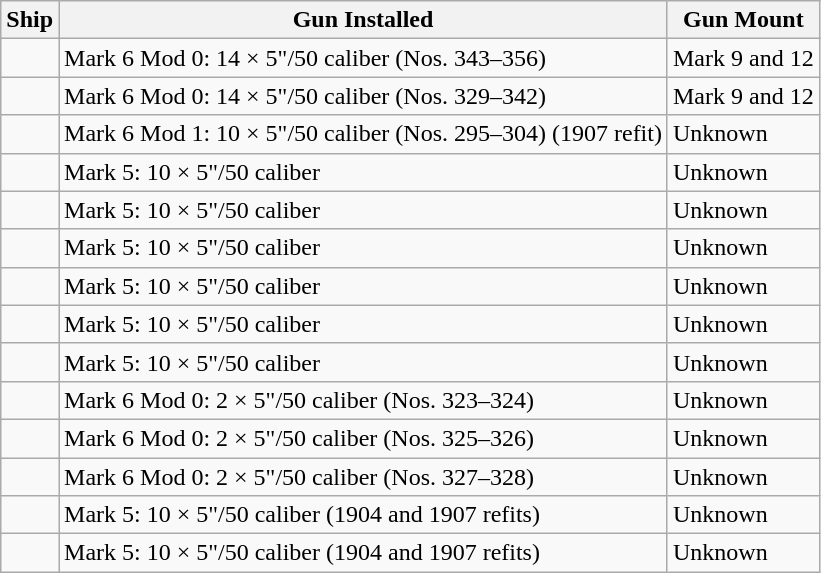<table class="wikitable">
<tr>
<th>Ship</th>
<th>Gun Installed</th>
<th>Gun Mount</th>
</tr>
<tr>
<td></td>
<td>Mark 6 Mod 0: 14 × 5"/50 caliber (Nos. 343–356)</td>
<td>Mark 9 and 12</td>
</tr>
<tr>
<td></td>
<td>Mark 6 Mod 0: 14 × 5"/50 caliber (Nos. 329–342)</td>
<td>Mark 9 and 12</td>
</tr>
<tr>
<td></td>
<td>Mark 6 Mod 1: 10 × 5"/50 caliber (Nos. 295–304) (1907 refit)</td>
<td>Unknown</td>
</tr>
<tr>
<td></td>
<td>Mark 5: 10 × 5"/50 caliber</td>
<td>Unknown</td>
</tr>
<tr>
<td></td>
<td>Mark 5: 10 × 5"/50 caliber</td>
<td>Unknown</td>
</tr>
<tr>
<td></td>
<td>Mark 5: 10 × 5"/50 caliber</td>
<td>Unknown</td>
</tr>
<tr>
<td></td>
<td>Mark 5: 10 × 5"/50 caliber</td>
<td>Unknown</td>
</tr>
<tr>
<td></td>
<td>Mark 5: 10 × 5"/50 caliber</td>
<td>Unknown</td>
</tr>
<tr>
<td></td>
<td>Mark 5: 10 × 5"/50 caliber</td>
<td>Unknown</td>
</tr>
<tr>
<td></td>
<td>Mark 6 Mod 0: 2 × 5"/50 caliber (Nos. 323–324)</td>
<td>Unknown</td>
</tr>
<tr>
<td></td>
<td>Mark 6 Mod 0: 2 × 5"/50 caliber (Nos. 325–326)</td>
<td>Unknown</td>
</tr>
<tr>
<td></td>
<td>Mark 6 Mod 0: 2 × 5"/50 caliber (Nos. 327–328)</td>
<td>Unknown</td>
</tr>
<tr>
<td></td>
<td>Mark 5: 10 × 5"/50 caliber (1904 and 1907 refits)</td>
<td>Unknown</td>
</tr>
<tr>
<td></td>
<td>Mark 5: 10 × 5"/50 caliber (1904 and 1907 refits)</td>
<td>Unknown</td>
</tr>
</table>
